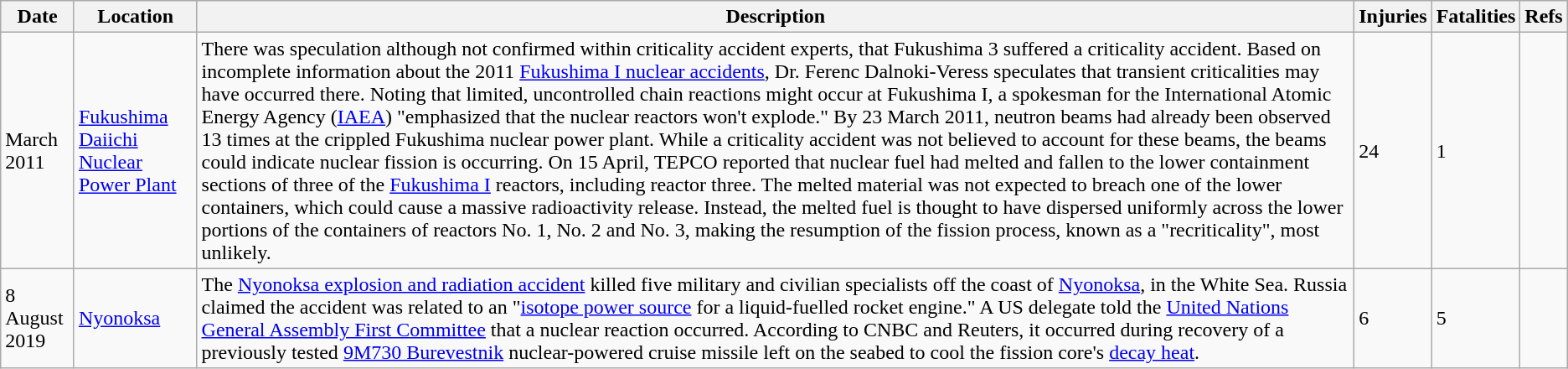<table class="wikitable sortable">
<tr>
<th>Date</th>
<th>Location</th>
<th>Description</th>
<th>Injuries</th>
<th>Fatalities</th>
<th>Refs</th>
</tr>
<tr>
<td>March 2011</td>
<td><a href='#'>Fukushima Daiichi Nuclear Power Plant</a></td>
<td>There was speculation although not confirmed within criticality accident experts, that Fukushima 3 suffered a criticality accident. Based on incomplete information about the 2011 <a href='#'>Fukushima I nuclear accidents</a>, Dr. Ferenc Dalnoki-Veress speculates that transient criticalities may have occurred there. Noting that limited, uncontrolled chain reactions might occur at Fukushima I, a spokesman for the International Atomic Energy Agency (<a href='#'>IAEA</a>) "emphasized that the nuclear reactors won't explode." By 23 March 2011, neutron beams had already been observed 13 times at the crippled Fukushima nuclear power plant. While a criticality accident was not believed to account for these beams, the beams could indicate nuclear fission is occurring. On 15 April, TEPCO reported that nuclear fuel had melted and fallen to the lower containment sections of three of the <a href='#'>Fukushima I</a> reactors, including reactor three. The melted material was not expected to breach one of the lower containers, which could cause a massive radioactivity release. Instead, the melted fuel is thought to have dispersed uniformly across the lower portions of the containers of reactors No. 1, No. 2 and No. 3, making the resumption of the fission process, known as a "recriticality", most unlikely.</td>
<td>24</td>
<td>1</td>
<td></td>
</tr>
<tr>
<td>8 August 2019</td>
<td><a href='#'>Nyonoksa</a></td>
<td>The <a href='#'>Nyonoksa explosion and radiation accident</a> killed five military and civilian specialists off the coast of <a href='#'>Nyonoksa</a>, in the White Sea. Russia claimed the accident was related to an "<a href='#'>isotope power source</a> for a liquid-fuelled rocket engine." A US delegate told the <a href='#'>United Nations General Assembly First Committee</a> that a nuclear reaction occurred. According to CNBC and Reuters, it occurred during recovery of a previously tested <a href='#'>9M730 Burevestnik</a> nuclear-powered cruise missile left on the seabed to cool the fission core's <a href='#'>decay heat</a>.</td>
<td>6</td>
<td>5</td>
<td></td>
</tr>
</table>
